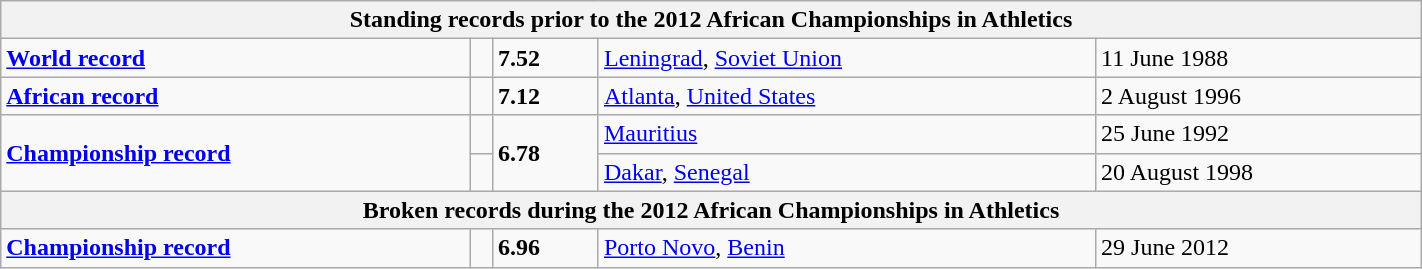<table class="wikitable" width=75%>
<tr>
<th colspan="5">Standing records prior to the 2012 African Championships in Athletics</th>
</tr>
<tr>
<td><strong><a href='#'>World record</a></strong></td>
<td></td>
<td><strong>7.52</strong></td>
<td><a href='#'>Leningrad</a>, <a href='#'>Soviet Union</a></td>
<td>11 June 1988</td>
</tr>
<tr>
<td><strong><a href='#'>African record</a></strong></td>
<td></td>
<td><strong>7.12</strong></td>
<td><a href='#'>Atlanta</a>, <a href='#'>United States</a></td>
<td>2 August 1996</td>
</tr>
<tr>
<td rowspan=2><strong><a href='#'>Championship record</a></strong></td>
<td></td>
<td rowspan=2><strong>6.78</strong></td>
<td><a href='#'>Mauritius</a></td>
<td>25 June 1992</td>
</tr>
<tr>
<td></td>
<td><a href='#'>Dakar</a>, <a href='#'>Senegal</a></td>
<td>20 August 1998</td>
</tr>
<tr>
<th colspan="5">Broken records during the 2012 African Championships in Athletics</th>
</tr>
<tr>
<td><strong><a href='#'>Championship record</a></strong></td>
<td></td>
<td><strong>6.96</strong></td>
<td><a href='#'>Porto Novo</a>, <a href='#'>Benin</a></td>
<td>29 June 2012</td>
</tr>
</table>
